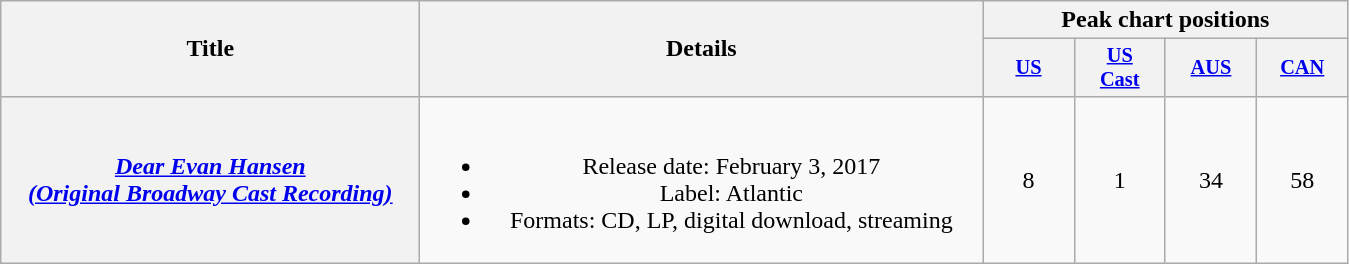<table class="wikitable plainrowheaders" style="text-align:center;">
<tr>
<th scope="col" rowspan="2" style="width:17em;">Title</th>
<th scope="col" rowspan="2" style="width:23em;">Details</th>
<th scope="col" colspan="4">Peak chart positions</th>
</tr>
<tr>
<th scope="col" style="width:4em;font-size:85%;"><a href='#'>US</a></th>
<th scope="col" style="width:4em;font-size:85%;"><a href='#'>US<br>Cast</a></th>
<th scope="col" style="width:4em;font-size:85%;"><a href='#'>AUS</a></th>
<th scope="col" style="width:4em;font-size:85%;"><a href='#'>CAN</a></th>
</tr>
<tr>
<th scope="row"><em><a href='#'>Dear Evan Hansen<br>(Original Broadway Cast Recording)</a></em></th>
<td><br><ul><li>Release date: February 3, 2017</li><li>Label: Atlantic</li><li>Formats: CD, LP, digital download, streaming</li></ul></td>
<td>8</td>
<td>1</td>
<td>34</td>
<td>58</td>
</tr>
</table>
